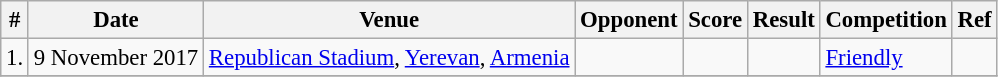<table class="wikitable" style="font-size:95%;">
<tr>
<th>#</th>
<th>Date</th>
<th>Venue</th>
<th>Opponent</th>
<th>Score</th>
<th>Result</th>
<th>Competition</th>
<th>Ref</th>
</tr>
<tr>
<td>1.</td>
<td>9 November 2017</td>
<td><a href='#'>Republican Stadium</a>, <a href='#'>Yerevan</a>, <a href='#'>Armenia</a></td>
<td></td>
<td></td>
<td></td>
<td><a href='#'>Friendly</a></td>
<td></td>
</tr>
<tr>
</tr>
</table>
